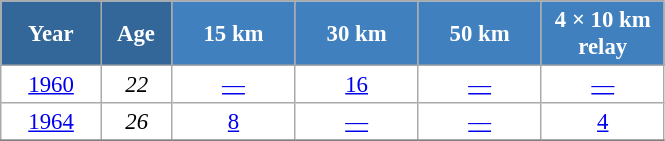<table class="wikitable" style="font-size:95%; text-align:center; border:grey solid 1px; border-collapse:collapse; background:#ffffff;">
<tr>
<th style="background-color:#369; color:white; width:60px;"> Year </th>
<th style="background-color:#369; color:white; width:40px;"> Age </th>
<th style="background-color:#4180be; color:white; width:75px;"> 15 km </th>
<th style="background-color:#4180be; color:white; width:75px;"> 30 km </th>
<th style="background-color:#4180be; color:white; width:75px;"> 50 km </th>
<th style="background-color:#4180be; color:white; width:75px;"> 4 × 10 km <br> relay </th>
</tr>
<tr>
<td><a href='#'>1960</a></td>
<td><em>22</em></td>
<td><a href='#'>—</a></td>
<td><a href='#'>16</a></td>
<td><a href='#'>—</a></td>
<td><a href='#'>—</a></td>
</tr>
<tr>
<td><a href='#'>1964</a></td>
<td><em>26</em></td>
<td><a href='#'>8</a></td>
<td><a href='#'>—</a></td>
<td><a href='#'>—</a></td>
<td><a href='#'>4</a></td>
</tr>
<tr>
</tr>
</table>
